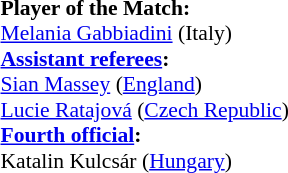<table width=100% style="font-size: 90%">
<tr>
<td><br><strong>Player of the Match:</strong>
<br><a href='#'>Melania Gabbiadini</a> (Italy)<br><strong><a href='#'>Assistant referees</a>:</strong>
<br><a href='#'>Sian Massey</a> (<a href='#'>England</a>)
<br><a href='#'>Lucie Ratajová</a> (<a href='#'>Czech Republic</a>)
<br><strong><a href='#'>Fourth official</a>:</strong>
<br>Katalin Kulcsár (<a href='#'>Hungary</a>)</td>
</tr>
</table>
